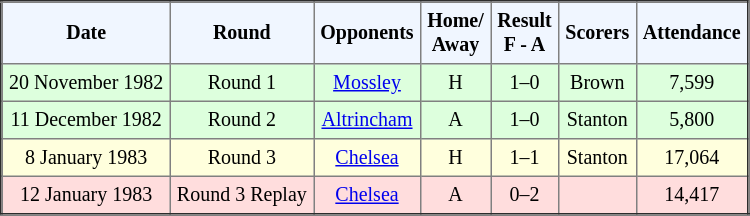<table border="2" cellpadding="4" style="border-collapse:collapse; text-align:center; font-size:smaller;">
<tr style="background:#f0f6ff;">
<th><strong>Date</strong></th>
<th><strong>Round</strong></th>
<th><strong>Opponents</strong></th>
<th><strong>Home/<br>Away</strong></th>
<th><strong>Result<br>F - A</strong></th>
<th><strong>Scorers</strong></th>
<th><strong>Attendance</strong></th>
</tr>
<tr bgcolor="#ddffdd">
<td>20 November 1982</td>
<td>Round 1</td>
<td><a href='#'>Mossley</a></td>
<td>H</td>
<td>1–0</td>
<td>Brown</td>
<td>7,599</td>
</tr>
<tr bgcolor="#ddffdd">
<td>11 December 1982</td>
<td>Round 2</td>
<td><a href='#'>Altrincham</a></td>
<td>A</td>
<td>1–0</td>
<td>Stanton</td>
<td>5,800</td>
</tr>
<tr bgcolor="#ffffdd">
<td>8 January 1983</td>
<td>Round 3</td>
<td><a href='#'>Chelsea</a></td>
<td>H</td>
<td>1–1</td>
<td>Stanton</td>
<td>17,064</td>
</tr>
<tr bgcolor="#ffdddd">
<td>12 January 1983</td>
<td>Round 3 Replay</td>
<td><a href='#'>Chelsea</a></td>
<td>A</td>
<td>0–2</td>
<td></td>
<td>14,417</td>
</tr>
</table>
